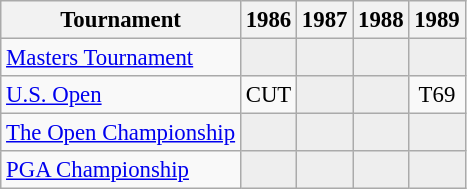<table class="wikitable" style="font-size:95%;text-align:center;">
<tr>
<th>Tournament</th>
<th>1986</th>
<th>1987</th>
<th>1988</th>
<th>1989</th>
</tr>
<tr>
<td align=left><a href='#'>Masters Tournament</a></td>
<td style="background:#eeeeee;"></td>
<td style="background:#eeeeee;"></td>
<td style="background:#eeeeee;"></td>
<td style="background:#eeeeee;"></td>
</tr>
<tr>
<td align=left><a href='#'>U.S. Open</a></td>
<td>CUT</td>
<td style="background:#eeeeee;"></td>
<td style="background:#eeeeee;"></td>
<td>T69</td>
</tr>
<tr>
<td align=left><a href='#'>The Open Championship</a></td>
<td style="background:#eeeeee;"></td>
<td style="background:#eeeeee;"></td>
<td style="background:#eeeeee;"></td>
<td style="background:#eeeeee;"></td>
</tr>
<tr>
<td align=left><a href='#'>PGA Championship</a></td>
<td style="background:#eeeeee;"></td>
<td style="background:#eeeeee;"></td>
<td style="background:#eeeeee;"></td>
<td style="background:#eeeeee;"></td>
</tr>
</table>
